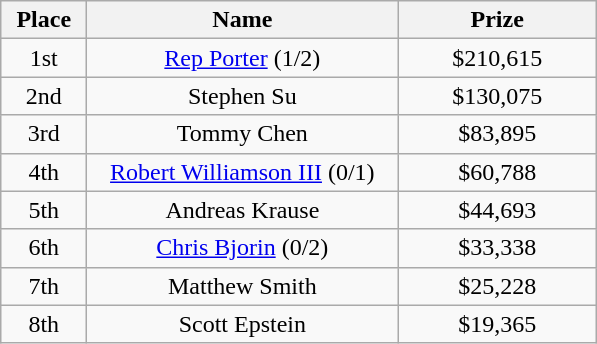<table class="wikitable">
<tr>
<th width="50">Place</th>
<th width="200">Name</th>
<th width="125">Prize</th>
</tr>
<tr>
<td align = "center">1st</td>
<td align = "center"><a href='#'>Rep Porter</a> (1/2)</td>
<td align = "center">$210,615</td>
</tr>
<tr>
<td align = "center">2nd</td>
<td align = "center">Stephen Su</td>
<td align = "center">$130,075</td>
</tr>
<tr>
<td align = "center">3rd</td>
<td align = "center">Tommy Chen</td>
<td align = "center">$83,895</td>
</tr>
<tr>
<td align = "center">4th</td>
<td align = "center"><a href='#'>Robert Williamson III</a> (0/1)</td>
<td align = "center">$60,788</td>
</tr>
<tr>
<td align = "center">5th</td>
<td align = "center">Andreas Krause</td>
<td align = "center">$44,693</td>
</tr>
<tr>
<td align = "center">6th</td>
<td align = "center"><a href='#'>Chris Bjorin</a> (0/2)</td>
<td align = "center">$33,338</td>
</tr>
<tr>
<td align = "center">7th</td>
<td align = "center">Matthew Smith</td>
<td align = "center">$25,228</td>
</tr>
<tr>
<td align = "center">8th</td>
<td align = "center">Scott Epstein</td>
<td align = "center">$19,365</td>
</tr>
</table>
